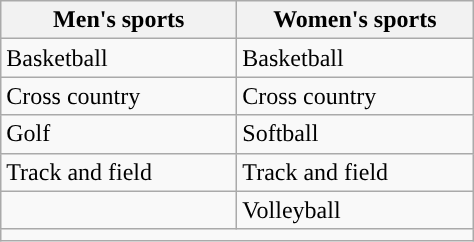<table class="wikitable"; style= "text-align: ">
<tr>
<th width=150px>Men's sports</th>
<th width=150px>Women's sports</th>
</tr>
<tr>
<td>Basketball</td>
<td>Basketball</td>
</tr>
<tr>
<td>Cross country</td>
<td>Cross country</td>
</tr>
<tr>
<td>Golf</td>
<td>Softball</td>
</tr>
<tr>
<td>Track and field</td>
<td>Track and field</td>
</tr>
<tr>
<td></td>
<td>Volleyball</td>
</tr>
<tr>
<td colspan=2></td>
</tr>
</table>
